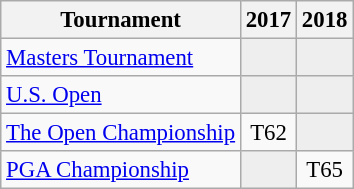<table class="wikitable" style="font-size:95%;text-align:center;">
<tr>
<th>Tournament</th>
<th>2017</th>
<th>2018</th>
</tr>
<tr>
<td align=left><a href='#'>Masters Tournament</a></td>
<td style="background:#eeeeee;"></td>
<td style="background:#eeeeee;"></td>
</tr>
<tr>
<td align=left><a href='#'>U.S. Open</a></td>
<td style="background:#eeeeee;"></td>
<td style="background:#eeeeee;"></td>
</tr>
<tr>
<td align=left><a href='#'>The Open Championship</a></td>
<td>T62</td>
<td style="background:#eeeeee;"></td>
</tr>
<tr>
<td align=left><a href='#'>PGA Championship</a></td>
<td style="background:#eeeeee;"></td>
<td>T65</td>
</tr>
</table>
